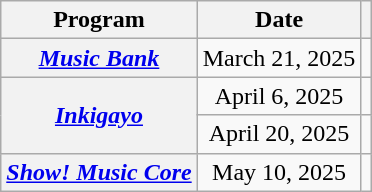<table class="wikitable plainrowheaders sortable" style="text-align:center">
<tr>
<th scope="col">Program</th>
<th scope="col">Date</th>
<th scope="col" class="unsortable"></th>
</tr>
<tr>
<th scope="row"><em><a href='#'>Music Bank</a></em></th>
<td>March 21, 2025</td>
<td></td>
</tr>
<tr>
<th scope="row" rowspan="2"><em><a href='#'>Inkigayo</a></em></th>
<td>April 6, 2025</td>
<td></td>
</tr>
<tr>
<td>April 20, 2025</td>
<td></td>
</tr>
<tr>
<th scope="row"><em><a href='#'>Show! Music Core</a></em></th>
<td>May 10, 2025</td>
<td></td>
</tr>
</table>
